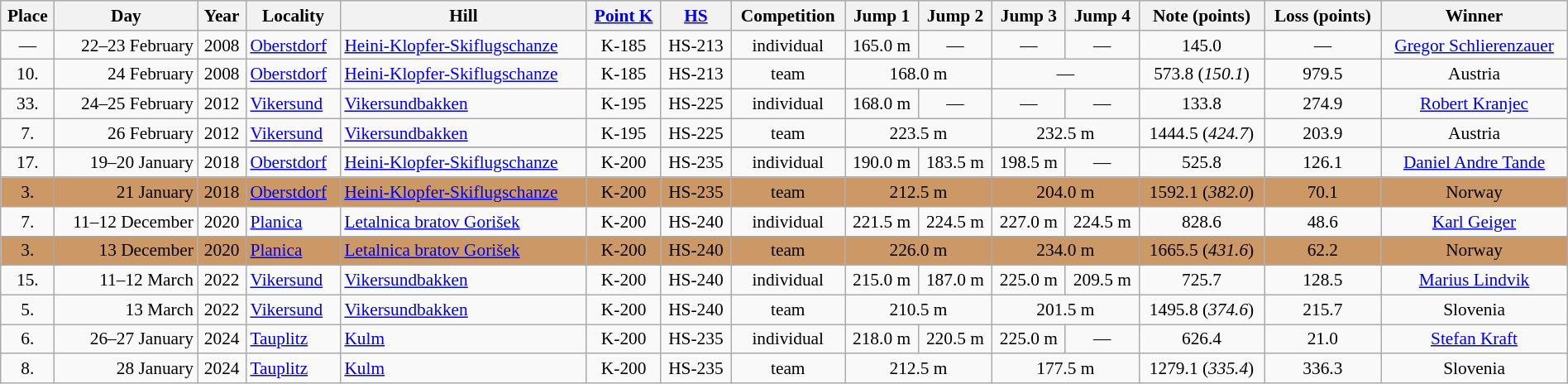<table width=100% class=wikitable style="font-size: 89%; text-align:center">
<tr>
<th>Place</th>
<th>Day</th>
<th>Year</th>
<th>Locality</th>
<th>Hill</th>
<th><a href='#'>Point K</a></th>
<th><a href='#'>HS</a></th>
<th>Competition</th>
<th>Jump 1</th>
<th>Jump 2</th>
<th>Jump 3</th>
<th>Jump 4</th>
<th>Note (points)</th>
<th>Loss (points)</th>
<th>Winner</th>
</tr>
<tr>
<td>—</td>
<td align=right>22–23 February</td>
<td>2008</td>
<td align=left><a href='#'>Oberstdorf</a></td>
<td align=left><a href='#'>Heini-Klopfer-Skiflugschanze</a></td>
<td>K-185</td>
<td>HS-213</td>
<td>individual</td>
<td>165.0 m</td>
<td>—</td>
<td>—</td>
<td>—</td>
<td>145.0</td>
<td>—</td>
<td><a href='#'>Gregor Schlierenzauer</a></td>
</tr>
<tr>
<td>10.</td>
<td align=right>24 February</td>
<td>2008</td>
<td align=left><a href='#'>Oberstdorf</a></td>
<td align=left><a href='#'>Heini-Klopfer-Skiflugschanze</a></td>
<td>K-185</td>
<td>HS-213</td>
<td>team</td>
<td colspan=2>168.0 m</td>
<td colspan=2>—</td>
<td>573.8 (<em>150.1</em>)</td>
<td>979.5</td>
<td>Austria</td>
</tr>
<tr>
<td>33.</td>
<td align=right>24–25 February</td>
<td>2012</td>
<td align=left><a href='#'>Vikersund</a></td>
<td align=left><a href='#'>Vikersundbakken</a></td>
<td>K-195</td>
<td>HS-225</td>
<td>individual</td>
<td>168.0 m</td>
<td>—</td>
<td>—</td>
<td>—</td>
<td>133.8</td>
<td>274.9</td>
<td><a href='#'>Robert Kranjec</a></td>
</tr>
<tr>
<td>7.</td>
<td align=right>26 February</td>
<td>2012</td>
<td align=left><a href='#'>Vikersund</a></td>
<td align=left><a href='#'>Vikersundbakken</a></td>
<td>K-195</td>
<td>HS-225</td>
<td>team</td>
<td colspan=2>223.5 m</td>
<td colspan=2>232.5 m</td>
<td>1444.5 (<em>424.7</em>)</td>
<td>203.9</td>
<td>Austria</td>
</tr>
<tr>
</tr>
<tr>
<td>17.</td>
<td align=right>19–20 January</td>
<td>2018</td>
<td align=left><a href='#'>Oberstdorf</a></td>
<td align=left><a href='#'>Heini-Klopfer-Skiflugschanze</a></td>
<td>K-200</td>
<td>HS-235</td>
<td>individual</td>
<td>190.0 m</td>
<td>183.5 m</td>
<td>198.5 m</td>
<td>—</td>
<td>525.8</td>
<td>126.1</td>
<td><a href='#'>Daniel Andre Tande</a></td>
</tr>
<tr bgcolor=CC9966>
<td>3. </td>
<td align=right>21 January</td>
<td>2018</td>
<td align=left><a href='#'>Oberstdorf</a></td>
<td align=left><a href='#'>Heini-Klopfer-Skiflugschanze</a></td>
<td>K-200</td>
<td>HS-235</td>
<td>team</td>
<td colspan=2>212.5 m</td>
<td colspan=2>204.0 m</td>
<td>1592.1 (<em>382.0</em>)</td>
<td>70.1</td>
<td>Norway</td>
</tr>
<tr>
<td>7.</td>
<td align=right>11–12 December</td>
<td>2020</td>
<td align=left><a href='#'>Planica</a></td>
<td align=left><a href='#'>Letalnica bratov Gorišek</a></td>
<td>K-200</td>
<td>HS-240</td>
<td>individual</td>
<td>221.5 m</td>
<td>224.5 m</td>
<td>227.0 m</td>
<td>224.5 m</td>
<td>828.6</td>
<td>48.6</td>
<td><a href='#'>Karl Geiger</a></td>
</tr>
<tr bgcolor=CC9966>
<td>3. </td>
<td align=right>13 December</td>
<td>2020</td>
<td align=left><a href='#'>Planica</a></td>
<td align=left><a href='#'>Letalnica bratov Gorišek</a></td>
<td>K-200</td>
<td>HS-240</td>
<td>team</td>
<td colspan=2>226.0 m</td>
<td colspan=2>234.0 m</td>
<td>1665.5 (<em>431.6</em>)</td>
<td>62.2</td>
<td>Norway</td>
</tr>
<tr>
<td>15.</td>
<td align=right>11–12 March</td>
<td>2022</td>
<td align=left><a href='#'>Vikersund</a></td>
<td align=left><a href='#'>Vikersundbakken</a></td>
<td>K-200</td>
<td>HS-240</td>
<td>individual</td>
<td>215.0 m</td>
<td>187.0 m</td>
<td>225.0 m</td>
<td>209.5 m</td>
<td>725.7</td>
<td>128.5</td>
<td><a href='#'>Marius Lindvik</a></td>
</tr>
<tr>
<td>5.</td>
<td align=right>13 March</td>
<td>2022</td>
<td align=left><a href='#'>Vikersund</a></td>
<td align=left><a href='#'>Vikersundbakken</a></td>
<td>K-200</td>
<td>HS-240</td>
<td>team</td>
<td colspan=2>210.5 m</td>
<td colspan=2>201.5 m</td>
<td>1495.8 (<em>374.6</em>)</td>
<td>215.7</td>
<td>Slovenia</td>
</tr>
<tr>
<td>6.</td>
<td align=right>26–27 January</td>
<td>2024</td>
<td align=left><a href='#'>Tauplitz</a></td>
<td align=left><a href='#'>Kulm</a></td>
<td>K-200</td>
<td>HS-235</td>
<td>individual</td>
<td>218.0 m</td>
<td>220.5 m</td>
<td>225.0 m</td>
<td>—</td>
<td>626.4</td>
<td>21.0</td>
<td><a href='#'>Stefan Kraft</a></td>
</tr>
<tr>
<td>8.</td>
<td align=right>28 January</td>
<td>2024</td>
<td align=left><a href='#'>Tauplitz</a></td>
<td align=left><a href='#'>Kulm</a></td>
<td>K-200</td>
<td>HS-235</td>
<td>team</td>
<td colspan=2>212.5 m</td>
<td colspan=2>177.5 m</td>
<td>1279.1 (<em>335.4</em>)</td>
<td>336.3</td>
<td>Slovenia</td>
</tr>
</table>
